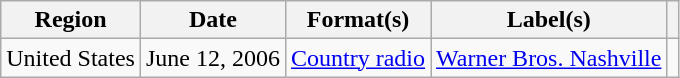<table class="wikitable">
<tr>
<th>Region</th>
<th>Date</th>
<th>Format(s)</th>
<th>Label(s)</th>
<th></th>
</tr>
<tr>
<td>United States</td>
<td>June 12, 2006</td>
<td><a href='#'>Country radio</a></td>
<td><a href='#'>Warner Bros. Nashville</a></td>
<td></td>
</tr>
</table>
